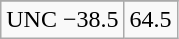<table class="wikitable">
<tr align="center">
</tr>
<tr align="center">
<td>UNC −38.5</td>
<td>64.5</td>
</tr>
</table>
